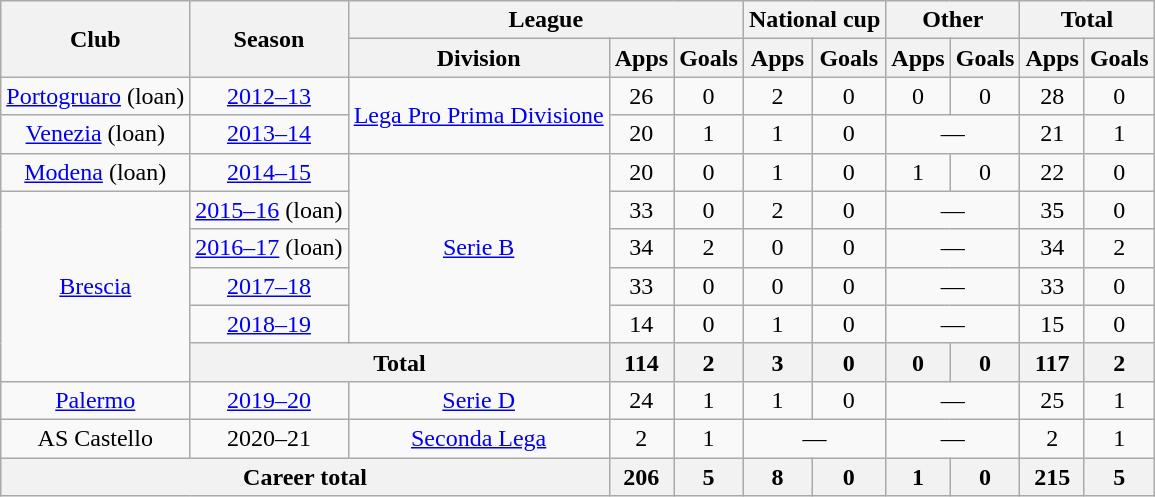<table class="wikitable" style="text-align: center;">
<tr>
<th rowspan="2">Club</th>
<th rowspan="2">Season</th>
<th colspan="3">League</th>
<th colspan="2">National cup</th>
<th colspan="2">Other</th>
<th colspan="2">Total</th>
</tr>
<tr>
<th>Division</th>
<th>Apps</th>
<th>Goals</th>
<th>Apps</th>
<th>Goals</th>
<th>Apps</th>
<th>Goals</th>
<th>Apps</th>
<th>Goals</th>
</tr>
<tr>
<td><a href='#'>Portogruaro</a> (loan)</td>
<td><a href='#'>2012–13</a></td>
<td rowspan="2"><a href='#'>Lega Pro Prima Divisione</a></td>
<td>26</td>
<td>0</td>
<td>2</td>
<td>0</td>
<td>0</td>
<td>0</td>
<td>28</td>
<td>0</td>
</tr>
<tr>
<td><a href='#'>Venezia</a> (loan)</td>
<td><a href='#'>2013–14</a></td>
<td>20</td>
<td>1</td>
<td>1</td>
<td>0</td>
<td colspan="2">—</td>
<td>21</td>
<td>1</td>
</tr>
<tr>
<td><a href='#'>Modena</a> (loan)</td>
<td><a href='#'>2014–15</a></td>
<td rowspan="5"><a href='#'>Serie B</a></td>
<td>20</td>
<td>0</td>
<td>1</td>
<td>0</td>
<td>1</td>
<td>0</td>
<td>22</td>
<td>0</td>
</tr>
<tr>
<td rowspan="5"><a href='#'>Brescia</a></td>
<td><a href='#'>2015–16</a> (loan)</td>
<td>33</td>
<td>0</td>
<td>2</td>
<td>0</td>
<td colspan="2">—</td>
<td>35</td>
<td>0</td>
</tr>
<tr>
<td><a href='#'>2016–17</a> (loan)</td>
<td>34</td>
<td>2</td>
<td>0</td>
<td>0</td>
<td colspan="2">—</td>
<td>34</td>
<td>2</td>
</tr>
<tr>
<td><a href='#'>2017–18</a></td>
<td>33</td>
<td>0</td>
<td>0</td>
<td>0</td>
<td colspan="2">—</td>
<td>33</td>
<td>0</td>
</tr>
<tr>
<td><a href='#'>2018–19</a></td>
<td>14</td>
<td>0</td>
<td>1</td>
<td>0</td>
<td colspan="2">—</td>
<td>15</td>
<td>0</td>
</tr>
<tr>
<th colspan="2">Total</th>
<th>114</th>
<th>2</th>
<th>3</th>
<th>0</th>
<th>0</th>
<th>0</th>
<th>117</th>
<th>2</th>
</tr>
<tr>
<td><a href='#'>Palermo</a></td>
<td><a href='#'>2019–20</a></td>
<td><a href='#'>Serie D</a></td>
<td>24</td>
<td>1</td>
<td>1</td>
<td>0</td>
<td colspan="2">—</td>
<td>25</td>
<td>1</td>
</tr>
<tr>
<td>AS Castello</td>
<td>2020–21</td>
<td><a href='#'>Seconda Lega</a></td>
<td>2</td>
<td>1</td>
<td colspan="2">—</td>
<td colspan="2">—</td>
<td>2</td>
<td>1</td>
</tr>
<tr>
<th colspan="3">Career total</th>
<th>206</th>
<th>5</th>
<th>8</th>
<th>0</th>
<th>1</th>
<th>0</th>
<th>215</th>
<th>5</th>
</tr>
</table>
